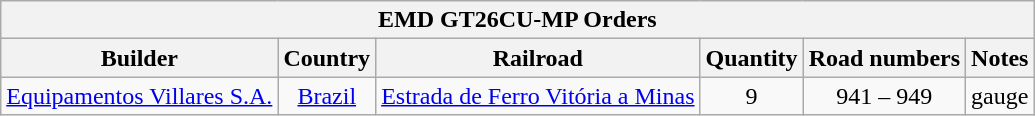<table class="wikitable">
<tr>
<th colspan="6">EMD GT26CU-MP Orders</th>
</tr>
<tr>
<th>Builder</th>
<th>Country</th>
<th>Railroad</th>
<th>Quantity</th>
<th>Road numbers</th>
<th>Notes</th>
</tr>
<tr align="center">
<td><a href='#'>Equipamentos Villares S.A.</a></td>
<td><a href='#'>Brazil</a></td>
<td><a href='#'>Estrada de Ferro Vitória a Minas</a></td>
<td>9</td>
<td>941 – 949</td>
<td> gauge</td>
</tr>
</table>
